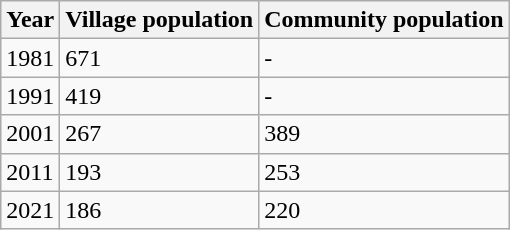<table class="wikitable">
<tr>
<th>Year</th>
<th>Village population</th>
<th>Community population</th>
</tr>
<tr>
<td>1981</td>
<td>671</td>
<td>-</td>
</tr>
<tr>
<td>1991</td>
<td>419</td>
<td>-</td>
</tr>
<tr>
<td>2001</td>
<td>267</td>
<td>389</td>
</tr>
<tr>
<td>2011</td>
<td>193</td>
<td>253</td>
</tr>
<tr>
<td>2021</td>
<td>186</td>
<td>220</td>
</tr>
</table>
